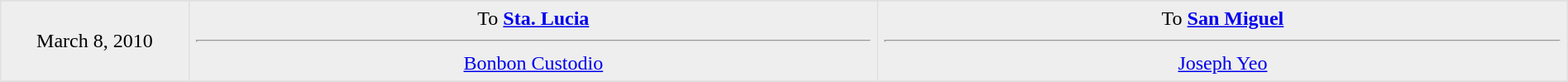<table border=1 style="border-collapse:collapse; text-align: center; width: 100%" bordercolor="#DFDFDF"  cellpadding="5">
<tr>
</tr>
<tr bgcolor="eeeeee">
<td style="width:12%">March 8, 2010<br></td>
<td style="width:44%" valign="top">To <strong><a href='#'>Sta. Lucia</a></strong><hr><a href='#'>Bonbon Custodio</a></td>
<td style="width:44%" valign="top">To <strong><a href='#'>San Miguel</a></strong><hr><a href='#'>Joseph Yeo</a></td>
</tr>
<tr>
</tr>
</table>
